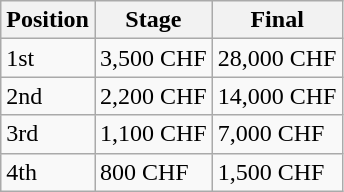<table class="wikitable">
<tr>
<th>Position</th>
<th>Stage</th>
<th>Final</th>
</tr>
<tr>
<td>1st</td>
<td>3,500 CHF</td>
<td>28,000 CHF</td>
</tr>
<tr>
<td>2nd</td>
<td>2,200 CHF</td>
<td>14,000 CHF</td>
</tr>
<tr>
<td>3rd</td>
<td>1,100 CHF</td>
<td>7,000 CHF</td>
</tr>
<tr>
<td>4th</td>
<td>800 CHF</td>
<td>1,500 CHF</td>
</tr>
</table>
